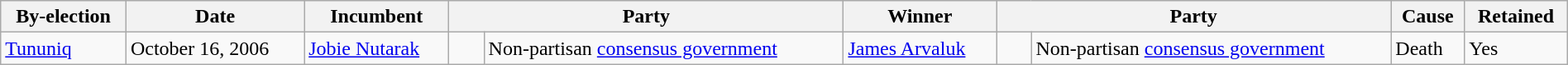<table class=wikitable style="width:100%">
<tr>
<th>By-election</th>
<th>Date</th>
<th>Incumbent</th>
<th colspan=2>Party</th>
<th>Winner</th>
<th colspan=2>Party</th>
<th>Cause</th>
<th>Retained</th>
</tr>
<tr>
<td><a href='#'>Tununiq</a></td>
<td>October 16, 2006</td>
<td><a href='#'>Jobie Nutarak</a></td>
<td>    </td>
<td>Non-partisan <a href='#'>consensus government</a></td>
<td><a href='#'>James Arvaluk</a></td>
<td>    </td>
<td>Non-partisan <a href='#'>consensus government</a></td>
<td>Death</td>
<td>Yes</td>
</tr>
</table>
